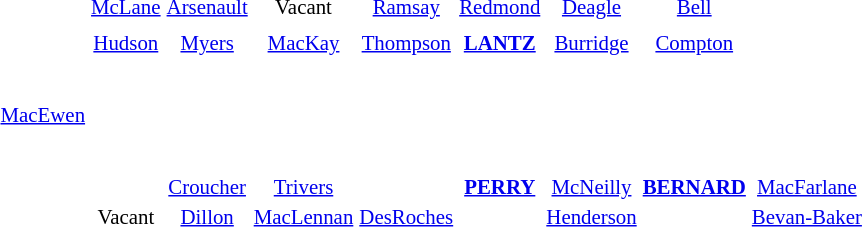<table style="text-align:center;font-size:87%;" cellpadding="1px">
<tr>
<td></td>
<td><a href='#'>McLane</a></td>
<td><a href='#'>Arsenault</a></td>
<td>Vacant</td>
<td><a href='#'>Ramsay</a></td>
<td><a href='#'>Redmond</a></td>
<td><a href='#'>Deagle</a></td>
<td><a href='#'>Bell</a></td>
</tr>
<tr>
<td style="padding-top: 1px"></td>
</tr>
<tr>
<td></td>
<td><a href='#'>Hudson</a></td>
<td><a href='#'>Myers</a></td>
<td><a href='#'>MacKay</a></td>
<td><a href='#'>Thompson</a></td>
<td><a href='#'><strong>LANTZ</strong></a></td>
<td><a href='#'>Burridge</a></td>
<td><a href='#'>Compton</a></td>
</tr>
<tr>
<td style="padding-top: 25px"></td>
</tr>
<tr>
<td><a href='#'>MacEwen</a></td>
</tr>
<tr>
<td style="padding-top: 25px"></td>
</tr>
<tr>
<td></td>
<td></td>
<td><a href='#'>Croucher</a></td>
<td><a href='#'>Trivers</a></td>
<td></td>
<td><a href='#'><strong>PERRY</strong></a></td>
<td><a href='#'>McNeilly</a></td>
<td><a href='#'><strong>BERNARD</strong></a></td>
<td><a href='#'>MacFarlane</a></td>
</tr>
<tr>
<td></td>
<td>Vacant</td>
<td><a href='#'>Dillon</a></td>
<td><a href='#'>MacLennan</a></td>
<td><a href='#'>DesRoches</a></td>
<td></td>
<td><a href='#'>Henderson</a></td>
<td></td>
<td><a href='#'>Bevan-Baker</a></td>
</tr>
</table>
